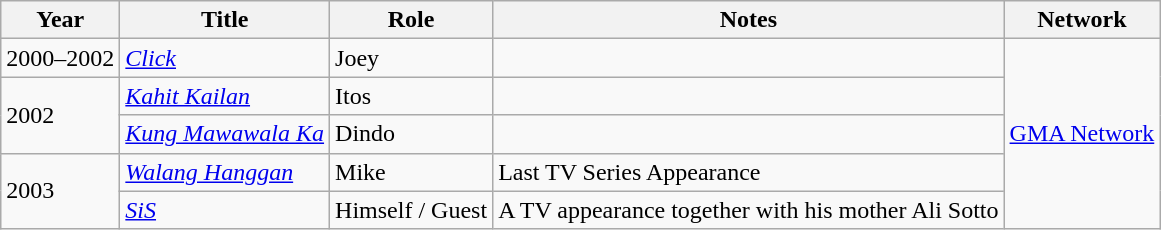<table class="wikitable">
<tr>
<th>Year</th>
<th>Title</th>
<th>Role</th>
<th>Notes</th>
<th>Network</th>
</tr>
<tr>
<td>2000–2002</td>
<td><em><a href='#'>Click</a></em></td>
<td>Joey</td>
<td></td>
<td rowspan="5"><a href='#'>GMA Network</a></td>
</tr>
<tr>
<td rowspan="2">2002</td>
<td><em><a href='#'>Kahit Kailan</a></em></td>
<td>Itos</td>
<td></td>
</tr>
<tr>
<td><em><a href='#'>Kung Mawawala Ka</a></em></td>
<td>Dindo</td>
</tr>
<tr>
<td rowspan="2">2003</td>
<td><em><a href='#'>Walang Hanggan</a></em></td>
<td>Mike</td>
<td>Last TV Series Appearance</td>
</tr>
<tr>
<td><em><a href='#'>SiS</a></em></td>
<td>Himself / Guest</td>
<td>A TV appearance together with his mother Ali Sotto</td>
</tr>
</table>
